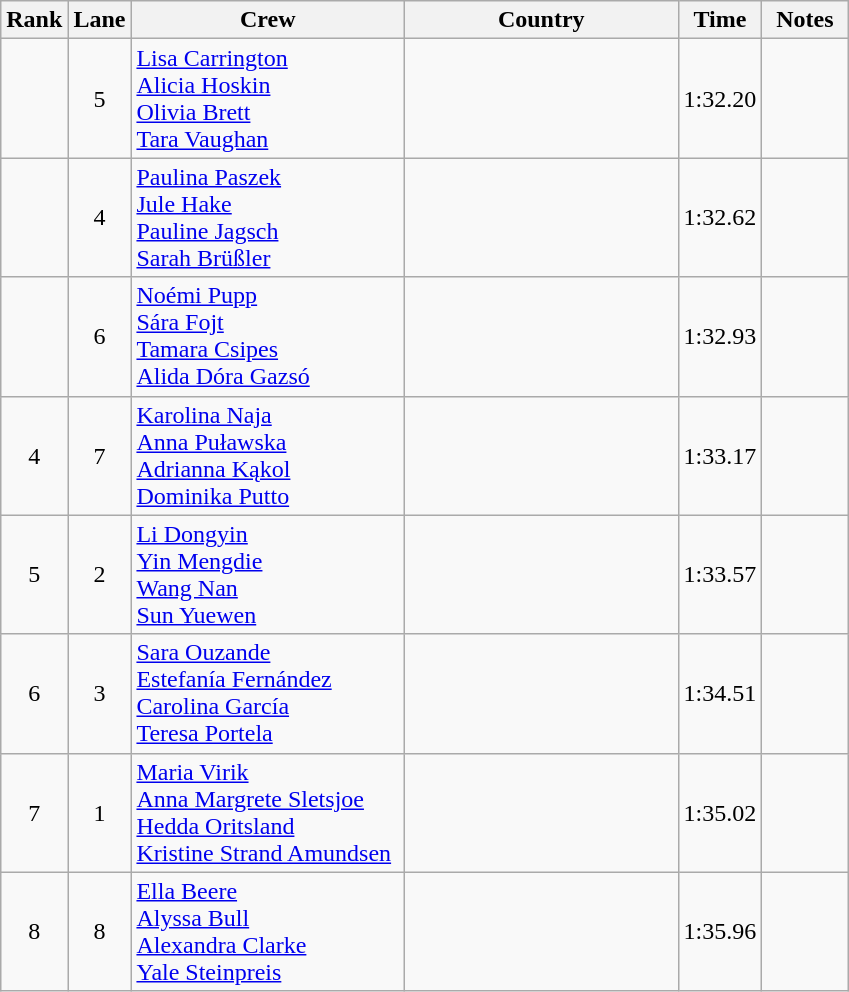<table class="wikitable sortable" style="text-align:center;">
<tr>
<th width="30">Rank</th>
<th width="30">Lane</th>
<th width="175">Crew</th>
<th width="175">Country</th>
<th width="30">Time</th>
<th width="50">Notes</th>
</tr>
<tr bgcolor=>
<td></td>
<td>5</td>
<td align="left"><a href='#'>Lisa Carrington</a><br><a href='#'>Alicia Hoskin</a><br><a href='#'>Olivia Brett</a><br><a href='#'>Tara Vaughan</a></td>
<td align="left"></td>
<td>1:32.20</td>
<td></td>
</tr>
<tr bgcolor=>
<td></td>
<td>4</td>
<td align="left"><a href='#'>Paulina Paszek</a><br><a href='#'>Jule Hake</a><br><a href='#'>Pauline Jagsch</a><br><a href='#'>Sarah Brüßler</a></td>
<td align="left"></td>
<td>1:32.62</td>
<td></td>
</tr>
<tr bgcolor=>
<td></td>
<td>6</td>
<td align="left"><a href='#'>Noémi Pupp</a><br><a href='#'>Sára Fojt</a><br><a href='#'>Tamara Csipes</a><br><a href='#'>Alida Dóra Gazsó</a></td>
<td align="left"></td>
<td>1:32.93</td>
<td></td>
</tr>
<tr bgcolor=>
<td>4</td>
<td>7</td>
<td align="left"><a href='#'>Karolina Naja</a><br><a href='#'>Anna Puławska</a><br><a href='#'>Adrianna Kąkol</a><br><a href='#'>Dominika Putto</a></td>
<td align="left"></td>
<td>1:33.17</td>
<td></td>
</tr>
<tr bgcolor=>
<td>5</td>
<td>2</td>
<td align="left"><a href='#'>Li Dongyin</a><br><a href='#'>Yin Mengdie</a><br><a href='#'>Wang Nan</a><br><a href='#'>Sun Yuewen</a></td>
<td align="left"></td>
<td>1:33.57</td>
<td></td>
</tr>
<tr bgcolor=>
<td>6</td>
<td>3</td>
<td align="left"><a href='#'>Sara Ouzande</a><br><a href='#'>Estefanía Fernández</a><br><a href='#'>Carolina García</a><br><a href='#'>Teresa Portela</a></td>
<td align="left"></td>
<td>1:34.51</td>
<td></td>
</tr>
<tr bgcolor=>
<td>7</td>
<td>1</td>
<td align="left"><a href='#'>Maria Virik</a><br><a href='#'>Anna Margrete Sletsjoe</a><br><a href='#'>Hedda Oritsland</a><br><a href='#'>Kristine Strand Amundsen</a></td>
<td align="left"></td>
<td>1:35.02</td>
<td></td>
</tr>
<tr bgcolor=>
<td>8</td>
<td>8</td>
<td align="left"><a href='#'>Ella Beere</a><br><a href='#'>Alyssa Bull</a><br><a href='#'>Alexandra Clarke</a><br><a href='#'>Yale Steinpreis</a></td>
<td align="left"></td>
<td>1:35.96</td>
<td></td>
</tr>
</table>
